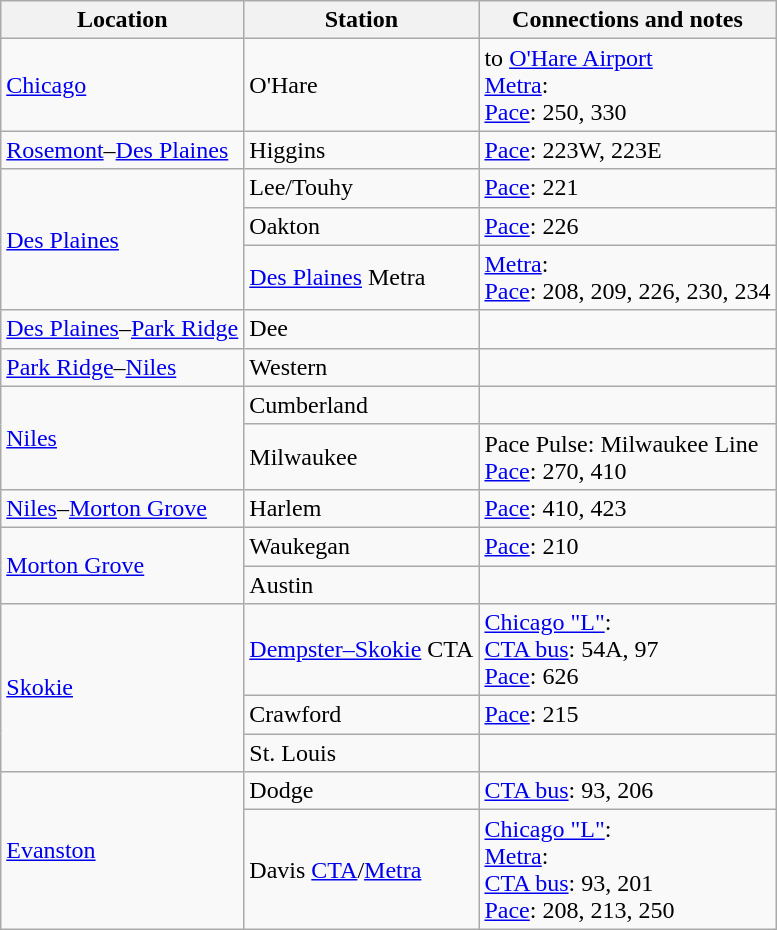<table class="wikitable">
<tr>
<th>Location</th>
<th>Station</th>
<th>Connections and notes</th>
</tr>
<tr>
<td><a href='#'>Chicago</a></td>
<td>O'Hare</td>
<td>  to  <a href='#'>O'Hare Airport</a><br>  <a href='#'>Metra</a>:  <br> <a href='#'>Pace</a>: 250, 330</td>
</tr>
<tr>
<td><a href='#'>Rosemont</a>–<a href='#'>Des Plaines</a></td>
<td>Higgins</td>
<td> <a href='#'>Pace</a>: 223W, 223E</td>
</tr>
<tr>
<td rowspan=3><a href='#'>Des Plaines</a></td>
<td>Lee/Touhy</td>
<td> <a href='#'>Pace</a>: 221</td>
</tr>
<tr>
<td>Oakton</td>
<td> <a href='#'>Pace</a>: 226</td>
</tr>
<tr>
<td><a href='#'>Des Plaines</a> Metra</td>
<td> <a href='#'>Metra</a>: <br> <a href='#'>Pace</a>: 208, 209, 226, 230, 234</td>
</tr>
<tr>
<td><a href='#'>Des Plaines</a>–<a href='#'>Park Ridge</a></td>
<td>Dee</td>
<td></td>
</tr>
<tr>
<td><a href='#'>Park Ridge</a>–<a href='#'>Niles</a></td>
<td>Western</td>
<td></td>
</tr>
<tr>
<td rowspan=2><a href='#'>Niles</a></td>
<td>Cumberland</td>
<td></td>
</tr>
<tr>
<td>Milwaukee</td>
<td> Pace Pulse: Milwaukee Line <br>  <a href='#'>Pace</a>: 270, 410</td>
</tr>
<tr>
<td><a href='#'>Niles</a>–<a href='#'>Morton Grove</a></td>
<td>Harlem</td>
<td> <a href='#'>Pace</a>: 410, 423</td>
</tr>
<tr>
<td rowspan=2><a href='#'>Morton Grove</a></td>
<td>Waukegan</td>
<td> <a href='#'>Pace</a>: 210</td>
</tr>
<tr>
<td>Austin</td>
<td></td>
</tr>
<tr>
<td rowspan=3><a href='#'>Skokie</a></td>
<td><a href='#'>Dempster–Skokie</a> CTA</td>
<td> <a href='#'>Chicago "L"</a>: <br> <a href='#'>CTA bus</a>: 54A, 97 <br>  <a href='#'>Pace</a>: 626</td>
</tr>
<tr>
<td>Crawford</td>
<td> <a href='#'>Pace</a>: 215</td>
</tr>
<tr>
<td>St. Louis</td>
<td></td>
</tr>
<tr>
<td rowspan=2><a href='#'>Evanston</a></td>
<td>Dodge</td>
<td> <a href='#'>CTA bus</a>: 93, 206</td>
</tr>
<tr>
<td>Davis <a href='#'>CTA</a>/<a href='#'>Metra</a></td>
<td> <a href='#'>Chicago "L"</a>:   <br>  <a href='#'>Metra</a>:   <br> <a href='#'>CTA bus</a>: 93, 201 <br>  <a href='#'>Pace</a>: 208, 213, 250</td>
</tr>
</table>
